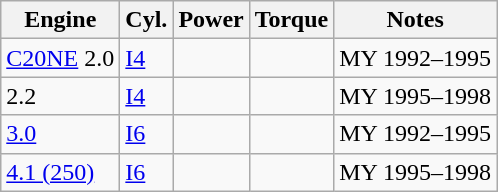<table class="wikitable">
<tr>
<th>Engine</th>
<th>Cyl.</th>
<th>Power</th>
<th>Torque</th>
<th>Notes</th>
</tr>
<tr>
<td><a href='#'>C20NE</a> 2.0</td>
<td><a href='#'>I4</a></td>
<td></td>
<td></td>
<td>MY 1992–1995</td>
</tr>
<tr>
<td>2.2</td>
<td><a href='#'>I4</a></td>
<td></td>
<td></td>
<td>MY 1995–1998</td>
</tr>
<tr>
<td><a href='#'>3.0</a></td>
<td><a href='#'>I6</a></td>
<td></td>
<td></td>
<td>MY 1992–1995</td>
</tr>
<tr>
<td><a href='#'>4.1 (250)</a></td>
<td><a href='#'>I6</a></td>
<td></td>
<td></td>
<td>MY 1995–1998</td>
</tr>
</table>
